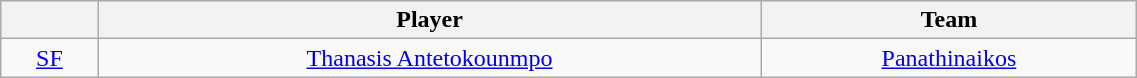<table class="wikitable" style="text-align: center;" width="60%">
<tr>
<th style="text-align:center;"></th>
<th style="text-align:center;">Player</th>
<th style="text-align:center;">Team</th>
</tr>
<tr>
<td style="text-align:center;"><a href='#'>SF</a></td>
<td> <a href='#'>Thanasis Antetokounmpo</a></td>
<td><a href='#'>Panathinaikos</a></td>
</tr>
</table>
